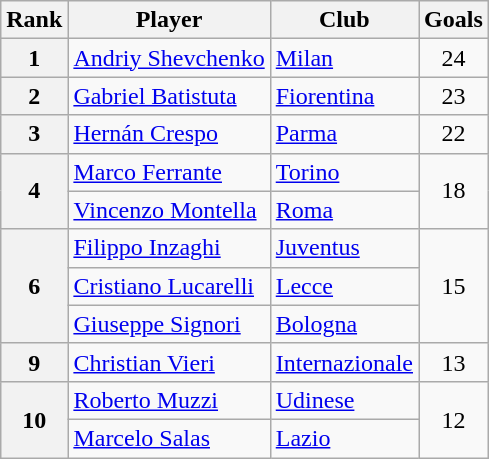<table class="wikitable">
<tr>
<th>Rank</th>
<th>Player</th>
<th>Club</th>
<th>Goals</th>
</tr>
<tr>
<th>1</th>
<td> <a href='#'>Andriy Shevchenko</a></td>
<td><a href='#'>Milan</a></td>
<td style="text-align:center">24</td>
</tr>
<tr>
<th>2</th>
<td> <a href='#'>Gabriel Batistuta</a></td>
<td><a href='#'>Fiorentina</a></td>
<td style="text-align:center">23</td>
</tr>
<tr>
<th>3</th>
<td> <a href='#'>Hernán Crespo</a></td>
<td><a href='#'>Parma</a></td>
<td style="text-align:center">22</td>
</tr>
<tr>
<th rowspan="2">4</th>
<td> <a href='#'>Marco Ferrante</a></td>
<td><a href='#'>Torino</a></td>
<td rowspan="2" style="text-align:center">18</td>
</tr>
<tr>
<td> <a href='#'>Vincenzo Montella</a></td>
<td><a href='#'>Roma</a></td>
</tr>
<tr>
<th rowspan="3">6</th>
<td> <a href='#'>Filippo Inzaghi</a></td>
<td><a href='#'>Juventus</a></td>
<td rowspan="3" style="text-align:center">15</td>
</tr>
<tr>
<td> <a href='#'>Cristiano Lucarelli</a></td>
<td><a href='#'>Lecce</a></td>
</tr>
<tr>
<td> <a href='#'>Giuseppe Signori</a></td>
<td><a href='#'>Bologna</a></td>
</tr>
<tr>
<th>9</th>
<td> <a href='#'>Christian Vieri</a></td>
<td><a href='#'>Internazionale</a></td>
<td style="text-align:center">13</td>
</tr>
<tr>
<th rowspan="2">10</th>
<td> <a href='#'>Roberto Muzzi</a></td>
<td><a href='#'>Udinese</a></td>
<td rowspan="2" style="text-align:center">12</td>
</tr>
<tr>
<td> <a href='#'>Marcelo Salas</a></td>
<td><a href='#'>Lazio</a></td>
</tr>
</table>
